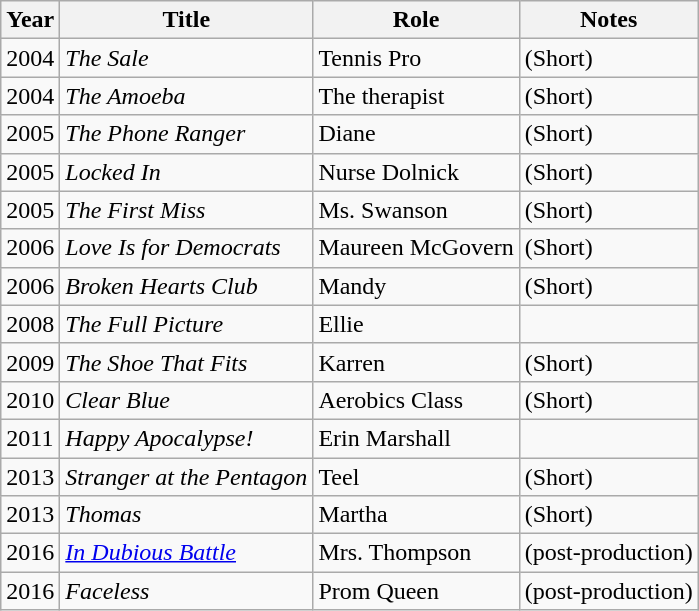<table class="wikitable sortable">
<tr>
<th>Year</th>
<th>Title</th>
<th>Role</th>
<th class="unsortable">Notes</th>
</tr>
<tr>
<td>2004</td>
<td><em>The Sale</em></td>
<td>Tennis Pro</td>
<td>(Short)</td>
</tr>
<tr>
<td>2004</td>
<td><em>The Amoeba</em></td>
<td>The therapist</td>
<td>(Short)</td>
</tr>
<tr>
<td>2005</td>
<td><em>The Phone Ranger</em></td>
<td>Diane</td>
<td>(Short)</td>
</tr>
<tr>
<td>2005</td>
<td><em>Locked In</em></td>
<td>Nurse Dolnick</td>
<td>(Short)</td>
</tr>
<tr>
<td>2005</td>
<td><em>The First Miss</em></td>
<td>Ms. Swanson</td>
<td>(Short)</td>
</tr>
<tr>
<td>2006</td>
<td><em>Love Is for Democrats</em></td>
<td>Maureen McGovern</td>
<td>(Short)</td>
</tr>
<tr>
<td>2006</td>
<td><em>Broken Hearts Club</em></td>
<td>Mandy</td>
<td>(Short)</td>
</tr>
<tr>
<td>2008</td>
<td><em>The Full Picture</em></td>
<td>Ellie</td>
<td></td>
</tr>
<tr>
<td>2009</td>
<td><em>The Shoe That Fits</em></td>
<td>Karren</td>
<td>(Short)</td>
</tr>
<tr>
<td>2010</td>
<td><em>Clear Blue</em></td>
<td>Aerobics Class</td>
<td>(Short)</td>
</tr>
<tr>
<td>2011</td>
<td><em>Happy Apocalypse!</em></td>
<td>Erin Marshall</td>
<td></td>
</tr>
<tr>
<td>2013</td>
<td><em>Stranger at the Pentagon</em></td>
<td>Teel</td>
<td>(Short)</td>
</tr>
<tr>
<td>2013</td>
<td><em>Thomas</em></td>
<td>Martha</td>
<td>(Short)</td>
</tr>
<tr>
<td>2016</td>
<td><em><a href='#'>In Dubious Battle</a></em></td>
<td>Mrs. Thompson</td>
<td>(post-production)</td>
</tr>
<tr>
<td>2016</td>
<td><em>Faceless</em></td>
<td>Prom Queen</td>
<td>(post-production)</td>
</tr>
</table>
